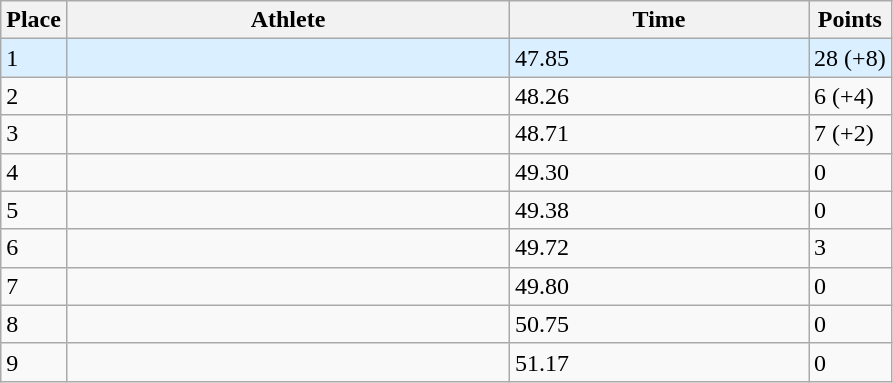<table class="wikitable sortable">
<tr>
<th>Place</th>
<th style="width:18em">Athlete</th>
<th style="width:12em">Time</th>
<th>Points</th>
</tr>
<tr style="background:#daefff;">
<td>1 </td>
<td></td>
<td>47.85</td>
<td>28 (+8)</td>
</tr>
<tr>
<td>2</td>
<td></td>
<td>48.26</td>
<td>6 (+4)</td>
</tr>
<tr>
<td>3</td>
<td></td>
<td>48.71</td>
<td>7 (+2)</td>
</tr>
<tr>
<td>4</td>
<td></td>
<td>49.30</td>
<td>0</td>
</tr>
<tr>
<td>5</td>
<td></td>
<td>49.38 </td>
<td>0</td>
</tr>
<tr>
<td>6</td>
<td></td>
<td>49.72</td>
<td>3</td>
</tr>
<tr>
<td>7</td>
<td></td>
<td>49.80</td>
<td>0</td>
</tr>
<tr>
<td>8</td>
<td></td>
<td>50.75</td>
<td>0</td>
</tr>
<tr>
<td>9</td>
<td></td>
<td>51.17</td>
<td>0</td>
</tr>
</table>
